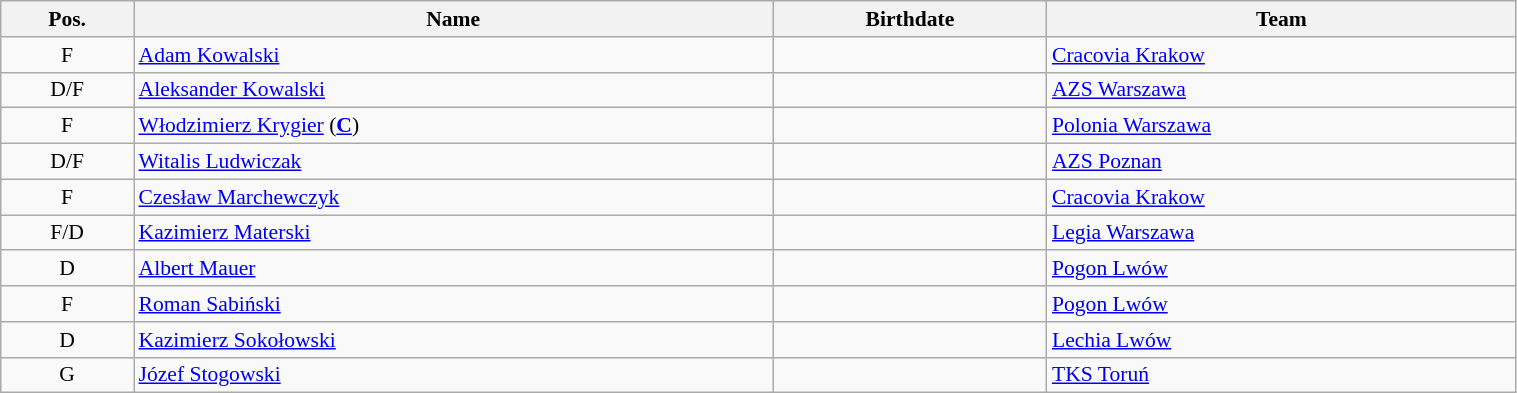<table class="wikitable sortable" width="80%" style="font-size: 90%; text-align: center;">
<tr>
<th>Pos.</th>
<th>Name</th>
<th>Birthdate</th>
<th>Team</th>
</tr>
<tr>
<td>F</td>
<td style="text-align:left;"><a href='#'>Adam Kowalski</a></td>
<td style="text-align:right;"></td>
<td style="text-align:left;"> <a href='#'>Cracovia Krakow</a></td>
</tr>
<tr>
<td>D/F</td>
<td style="text-align:left;"><a href='#'>Aleksander Kowalski</a></td>
<td style="text-align:right;"></td>
<td style="text-align:left;"> <a href='#'>AZS Warszawa</a></td>
</tr>
<tr>
<td>F</td>
<td style="text-align:left;"><a href='#'>Włodzimierz Krygier</a> (<strong><a href='#'>C</a></strong>)</td>
<td style="text-align:right;"></td>
<td style="text-align:left;"> <a href='#'>Polonia Warszawa</a></td>
</tr>
<tr>
<td>D/F</td>
<td style="text-align:left;"><a href='#'>Witalis Ludwiczak</a></td>
<td style="text-align:right;"></td>
<td style="text-align:left;"> <a href='#'>AZS Poznan</a></td>
</tr>
<tr>
<td>F</td>
<td style="text-align:left;"><a href='#'>Czesław Marchewczyk</a></td>
<td style="text-align:right;"></td>
<td style="text-align:left;"> <a href='#'>Cracovia Krakow</a></td>
</tr>
<tr>
<td>F/D</td>
<td style="text-align:left;"><a href='#'>Kazimierz Materski</a></td>
<td style="text-align:right;"></td>
<td style="text-align:left;"> <a href='#'>Legia Warszawa</a></td>
</tr>
<tr>
<td>D</td>
<td style="text-align:left;"><a href='#'>Albert Mauer</a></td>
<td style="text-align:right;"></td>
<td style="text-align:left;"> <a href='#'>Pogon Lwów</a></td>
</tr>
<tr>
<td>F</td>
<td style="text-align:left;"><a href='#'>Roman Sabiński</a></td>
<td style="text-align:right;"></td>
<td style="text-align:left;"> <a href='#'>Pogon Lwów</a></td>
</tr>
<tr>
<td>D</td>
<td style="text-align:left;"><a href='#'>Kazimierz Sokołowski</a></td>
<td style="text-align:right;"></td>
<td style="text-align:left;"> <a href='#'>Lechia Lwów</a></td>
</tr>
<tr>
<td>G</td>
<td style="text-align:left;"><a href='#'>Józef Stogowski</a></td>
<td style="text-align:right;"></td>
<td style="text-align:left;"> <a href='#'>TKS Toruń</a></td>
</tr>
</table>
